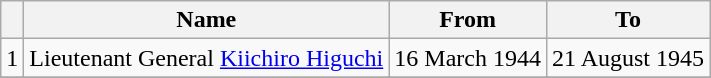<table class=wikitable>
<tr>
<th></th>
<th>Name</th>
<th>From</th>
<th>To</th>
</tr>
<tr>
<td>1</td>
<td>Lieutenant General <a href='#'>Kiichiro Higuchi</a></td>
<td>16 March 1944</td>
<td>21 August 1945</td>
</tr>
<tr>
</tr>
</table>
